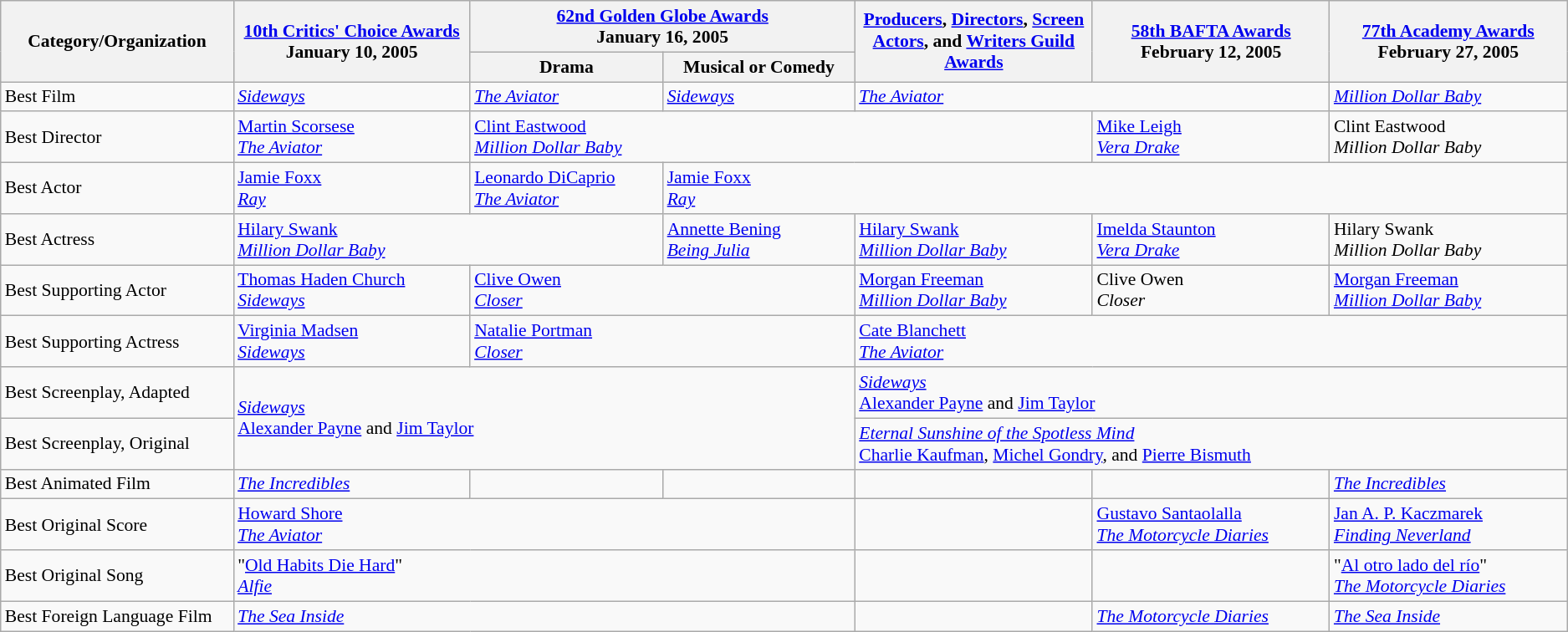<table class="wikitable" style="font-size: 90%;">
<tr>
<th rowspan=2 width=200>Category/Organization</th>
<th rowspan=2 width=250><a href='#'>10th Critics' Choice Awards</a><br>January 10, 2005</th>
<th colspan=2 width=250><a href='#'>62nd Golden Globe Awards</a><br>January 16, 2005</th>
<th rowspan=2 width=250><a href='#'>Producers</a>, <a href='#'>Directors</a>, <a href='#'>Screen Actors</a>, and <a href='#'>Writers Guild Awards</a></th>
<th rowspan=2 width=250><a href='#'>58th BAFTA Awards</a><br>February 12, 2005</th>
<th rowspan=2 width=250><a href='#'>77th Academy Awards</a><br>February 27, 2005</th>
</tr>
<tr>
<th width=200>Drama</th>
<th width=200>Musical or Comedy</th>
</tr>
<tr>
<td>Best Film</td>
<td><em><a href='#'>Sideways</a></em></td>
<td><em><a href='#'>The Aviator</a></em></td>
<td><em><a href='#'>Sideways</a></em></td>
<td colspan=2><em><a href='#'>The Aviator</a></em></td>
<td><em><a href='#'>Million Dollar Baby</a></em></td>
</tr>
<tr>
<td>Best Director</td>
<td><a href='#'>Martin Scorsese</a><br><em><a href='#'>The Aviator</a></em></td>
<td colspan=3><a href='#'>Clint Eastwood</a><br><em><a href='#'>Million Dollar Baby</a></em></td>
<td><a href='#'>Mike Leigh</a><br><em><a href='#'>Vera Drake</a></em></td>
<td>Clint Eastwood<br><em>Million Dollar Baby</em></td>
</tr>
<tr>
<td>Best Actor</td>
<td><a href='#'>Jamie Foxx</a><br><em><a href='#'>Ray</a></em></td>
<td><a href='#'>Leonardo DiCaprio</a><br><em><a href='#'>The Aviator</a></em></td>
<td colspan=4><a href='#'>Jamie Foxx</a><br><em><a href='#'>Ray</a></em></td>
</tr>
<tr>
<td>Best Actress</td>
<td colspan=2><a href='#'>Hilary Swank</a><br><em><a href='#'>Million Dollar Baby</a></em></td>
<td><a href='#'>Annette Bening</a><br><em><a href='#'>Being Julia</a></em></td>
<td><a href='#'>Hilary Swank</a><br><em><a href='#'>Million Dollar Baby</a></em></td>
<td><a href='#'>Imelda Staunton</a><br><em><a href='#'>Vera Drake</a></em></td>
<td>Hilary Swank<br><em>Million Dollar Baby</em></td>
</tr>
<tr>
<td>Best Supporting Actor</td>
<td><a href='#'>Thomas Haden Church</a><br><em><a href='#'>Sideways</a></em></td>
<td colspan=2><a href='#'>Clive Owen</a><br><em><a href='#'>Closer</a></em></td>
<td><a href='#'>Morgan Freeman</a><br><em><a href='#'>Million Dollar Baby</a></em></td>
<td>Clive Owen<br><em>Closer</em></td>
<td><a href='#'>Morgan Freeman</a><br><em><a href='#'>Million Dollar Baby</a></em></td>
</tr>
<tr>
<td>Best Supporting Actress</td>
<td><a href='#'>Virginia Madsen</a><br><em><a href='#'>Sideways</a></em></td>
<td colspan=2><a href='#'>Natalie Portman</a><br><em><a href='#'>Closer</a></em></td>
<td colspan=3><a href='#'>Cate Blanchett</a><br><em><a href='#'>The Aviator</a></em></td>
</tr>
<tr>
<td>Best Screenplay, Adapted</td>
<td rowspan=2 colspan=3><em><a href='#'>Sideways</a></em><br><a href='#'>Alexander Payne</a> and <a href='#'>Jim Taylor</a></td>
<td colspan=3><em><a href='#'>Sideways</a></em><br><a href='#'>Alexander Payne</a> and <a href='#'>Jim Taylor</a></td>
</tr>
<tr>
<td>Best Screenplay, Original</td>
<td colspan=3><em><a href='#'>Eternal Sunshine of the Spotless Mind</a></em><br><a href='#'>Charlie Kaufman</a>, <a href='#'>Michel Gondry</a>, and <a href='#'>Pierre Bismuth</a></td>
</tr>
<tr>
<td>Best Animated Film</td>
<td><em><a href='#'>The Incredibles</a></em></td>
<td></td>
<td></td>
<td></td>
<td></td>
<td><em><a href='#'>The Incredibles</a></em></td>
</tr>
<tr>
<td>Best Original Score</td>
<td colspan=3><a href='#'>Howard Shore</a><br><em><a href='#'>The Aviator</a></em></td>
<td></td>
<td><a href='#'>Gustavo Santaolalla</a><br><em><a href='#'>The Motorcycle Diaries</a></em></td>
<td><a href='#'>Jan A. P. Kaczmarek</a><br><em><a href='#'>Finding Neverland</a></em></td>
</tr>
<tr>
<td>Best Original Song</td>
<td colspan=3>"<a href='#'>Old Habits Die Hard</a>"<br><em><a href='#'>Alfie</a></em></td>
<td></td>
<td></td>
<td>"<a href='#'>Al otro lado del río</a>"<br><em><a href='#'>The Motorcycle Diaries</a></em></td>
</tr>
<tr>
<td>Best Foreign Language Film</td>
<td colspan=3><em><a href='#'>The Sea Inside</a></em></td>
<td></td>
<td><em><a href='#'>The Motorcycle Diaries</a></em></td>
<td><em><a href='#'>The Sea Inside</a></em></td>
</tr>
</table>
